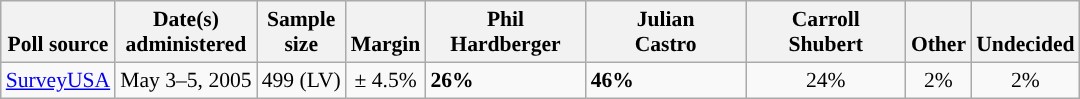<table class="wikitable" style="font-size:90%">
<tr valign=bottom>
<th>Poll source</th>
<th>Date(s)<br>administered</th>
<th>Sample<br>size</th>
<th>Margin<br></th>
<th style="width:100px;">Phil<br>Hardberger</th>
<th style="width:100px;">Julian<br>Castro</th>
<th style="width:100px;">Carroll<br>Shubert</th>
<th>Other</th>
<th>Undecided</th>
</tr>
<tr>
<td><a href='#'>SurveyUSA</a></td>
<td align=center>May 3–5, 2005</td>
<td align=center>499 (LV)</td>
<td align=center>± 4.5%</td>
<td><strong>26%</strong></td>
<td><strong>46%</strong></td>
<td align=center>24%</td>
<td align=center>2%</td>
<td align=center>2%</td>
</tr>
</table>
